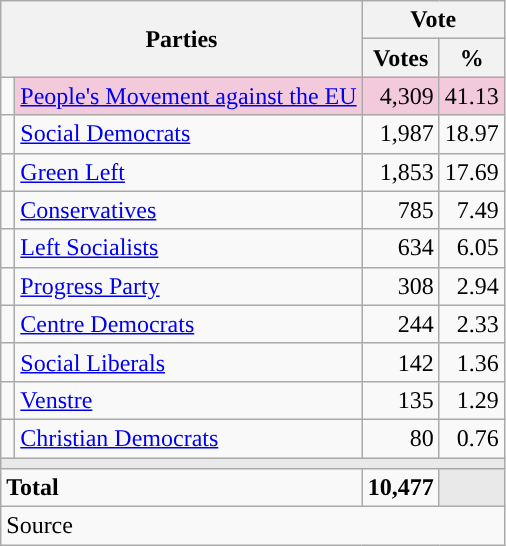<table class="wikitable" style="text-align:right;">
<tr>
<th style="text-align:centre;" rowspan="2" colspan="2" width="225">Parties</th>
<th colspan="3">Vote</th>
</tr>
<tr>
<th width="15">Votes</th>
<th width="15">%</th>
</tr>
<tr>
<td width="2" style="color:inherit;background:"></td>
<td bgcolor=#f3c9dc   align="left"><a href='#'>People's Movement against the EU</a></td>
<td bgcolor=#f3c9dc>4,309</td>
<td bgcolor=#f3c9dc>41.13</td>
</tr>
<tr>
<td width="2" style="color:inherit;background:"></td>
<td align="left"><a href='#'>Social Democrats</a></td>
<td>1,987</td>
<td>18.97</td>
</tr>
<tr>
<td width="2" style="color:inherit;background:"></td>
<td align="left"><a href='#'>Green Left</a></td>
<td>1,853</td>
<td>17.69</td>
</tr>
<tr>
<td width="2" style="color:inherit;background:"></td>
<td align="left"><a href='#'>Conservatives</a></td>
<td>785</td>
<td>7.49</td>
</tr>
<tr>
<td width="2" style="color:inherit;background:"></td>
<td align="left"><a href='#'>Left Socialists</a></td>
<td>634</td>
<td>6.05</td>
</tr>
<tr>
<td width="2" style="color:inherit;background:"></td>
<td align="left"><a href='#'>Progress Party</a></td>
<td>308</td>
<td>2.94</td>
</tr>
<tr>
<td width="2" style="color:inherit;background:"></td>
<td align="left"><a href='#'>Centre Democrats</a></td>
<td>244</td>
<td>2.33</td>
</tr>
<tr>
<td width="2" style="color:inherit;background:"></td>
<td align="left"><a href='#'>Social Liberals</a></td>
<td>142</td>
<td>1.36</td>
</tr>
<tr>
<td width="2" style="color:inherit;background:"></td>
<td align="left"><a href='#'>Venstre</a></td>
<td>135</td>
<td>1.29</td>
</tr>
<tr>
<td width="2" style="color:inherit;background:"></td>
<td align="left"><a href='#'>Christian Democrats</a></td>
<td>80</td>
<td>0.76</td>
</tr>
<tr>
<td colspan="7" bgcolor="#E9E9E9"></td>
</tr>
<tr>
<td align="left" colspan="2"><strong>Total</strong></td>
<td><strong>10,477</strong></td>
<td bgcolor="#E9E9E9" colspan="2"></td>
</tr>
<tr>
<td align="left" colspan="6">Source</td>
</tr>
</table>
